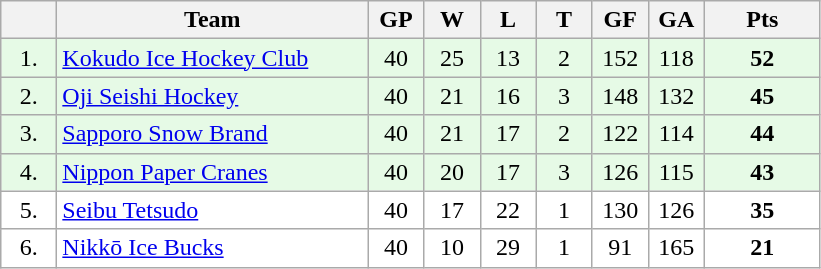<table class="wikitable">
<tr>
<th width="30"></th>
<th width="200">Team</th>
<th width="30">GP</th>
<th width="30">W</th>
<th width="30">L</th>
<th width="30">T</th>
<th width="30">GF</th>
<th width="30">GA</th>
<th width="70">Pts</th>
</tr>
<tr bgcolor="#e6fae6" align="center">
<td>1.</td>
<td align="left"><a href='#'>Kokudo Ice Hockey Club</a></td>
<td>40</td>
<td>25</td>
<td>13</td>
<td>2</td>
<td>152</td>
<td>118</td>
<td><strong>52</strong></td>
</tr>
<tr bgcolor="#e6fae6" align="center">
<td>2.</td>
<td align="left"><a href='#'>Oji Seishi Hockey</a></td>
<td>40</td>
<td>21</td>
<td>16</td>
<td>3</td>
<td>148</td>
<td>132</td>
<td><strong>45</strong></td>
</tr>
<tr bgcolor="#e6fae6" align="center">
<td>3.</td>
<td align="left"><a href='#'>Sapporo Snow Brand</a></td>
<td>40</td>
<td>21</td>
<td>17</td>
<td>2</td>
<td>122</td>
<td>114</td>
<td><strong>44</strong></td>
</tr>
<tr bgcolor="#e6fae6" align="center">
<td>4.</td>
<td align="left"><a href='#'>Nippon Paper Cranes</a></td>
<td>40</td>
<td>20</td>
<td>17</td>
<td>3</td>
<td>126</td>
<td>115</td>
<td><strong>43</strong></td>
</tr>
<tr bgcolor="#FFFFFF" align="center">
<td>5.</td>
<td align="left"><a href='#'>Seibu Tetsudo</a></td>
<td>40</td>
<td>17</td>
<td>22</td>
<td>1</td>
<td>130</td>
<td>126</td>
<td><strong>35</strong></td>
</tr>
<tr bgcolor="#FFFFFF" align="center">
<td>6.</td>
<td align="left"><a href='#'>Nikkō Ice Bucks</a></td>
<td>40</td>
<td>10</td>
<td>29</td>
<td>1</td>
<td>91</td>
<td>165</td>
<td><strong>21</strong></td>
</tr>
</table>
